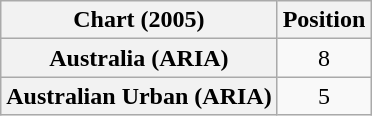<table class="wikitable plainrowheaders" style="text-align:center">
<tr>
<th>Chart (2005)</th>
<th>Position</th>
</tr>
<tr>
<th scope="row">Australia (ARIA)</th>
<td>8</td>
</tr>
<tr>
<th scope="row">Australian Urban (ARIA)</th>
<td>5</td>
</tr>
</table>
